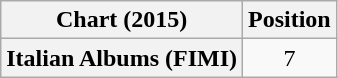<table class="wikitable sortable plainrowheaders"  style="text-align:center">
<tr>
<th>Chart (2015)</th>
<th>Position</th>
</tr>
<tr>
<th scope="row">Italian Albums (FIMI)</th>
<td align="center">7</td>
</tr>
</table>
